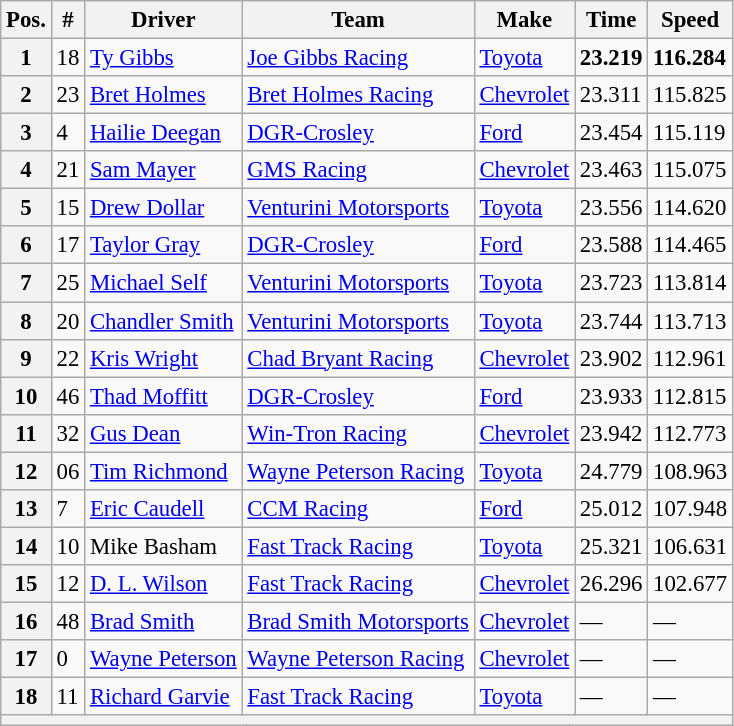<table class="wikitable" style="font-size:95%">
<tr>
<th>Pos.</th>
<th>#</th>
<th>Driver</th>
<th>Team</th>
<th>Make</th>
<th>Time</th>
<th>Speed</th>
</tr>
<tr>
<th>1</th>
<td>18</td>
<td><a href='#'>Ty Gibbs</a></td>
<td><a href='#'>Joe Gibbs Racing</a></td>
<td><a href='#'>Toyota</a></td>
<td><strong>23.219</strong></td>
<td><strong>116.284</strong></td>
</tr>
<tr>
<th>2</th>
<td>23</td>
<td><a href='#'>Bret Holmes</a></td>
<td><a href='#'>Bret Holmes Racing</a></td>
<td><a href='#'>Chevrolet</a></td>
<td>23.311</td>
<td>115.825</td>
</tr>
<tr>
<th>3</th>
<td>4</td>
<td><a href='#'>Hailie Deegan</a></td>
<td><a href='#'>DGR-Crosley</a></td>
<td><a href='#'>Ford</a></td>
<td>23.454</td>
<td>115.119</td>
</tr>
<tr>
<th>4</th>
<td>21</td>
<td><a href='#'>Sam Mayer</a></td>
<td><a href='#'>GMS Racing</a></td>
<td><a href='#'>Chevrolet</a></td>
<td>23.463</td>
<td>115.075</td>
</tr>
<tr>
<th>5</th>
<td>15</td>
<td><a href='#'>Drew Dollar</a></td>
<td><a href='#'>Venturini Motorsports</a></td>
<td><a href='#'>Toyota</a></td>
<td>23.556</td>
<td>114.620</td>
</tr>
<tr>
<th>6</th>
<td>17</td>
<td><a href='#'>Taylor Gray</a></td>
<td><a href='#'>DGR-Crosley</a></td>
<td><a href='#'>Ford</a></td>
<td>23.588</td>
<td>114.465</td>
</tr>
<tr>
<th>7</th>
<td>25</td>
<td><a href='#'>Michael Self</a></td>
<td><a href='#'>Venturini Motorsports</a></td>
<td><a href='#'>Toyota</a></td>
<td>23.723</td>
<td>113.814</td>
</tr>
<tr>
<th>8</th>
<td>20</td>
<td><a href='#'>Chandler Smith</a></td>
<td><a href='#'>Venturini Motorsports</a></td>
<td><a href='#'>Toyota</a></td>
<td>23.744</td>
<td>113.713</td>
</tr>
<tr>
<th>9</th>
<td>22</td>
<td><a href='#'>Kris Wright</a></td>
<td><a href='#'>Chad Bryant Racing</a></td>
<td><a href='#'>Chevrolet</a></td>
<td>23.902</td>
<td>112.961</td>
</tr>
<tr>
<th>10</th>
<td>46</td>
<td><a href='#'>Thad Moffitt</a></td>
<td><a href='#'>DGR-Crosley</a></td>
<td><a href='#'>Ford</a></td>
<td>23.933</td>
<td>112.815</td>
</tr>
<tr>
<th>11</th>
<td>32</td>
<td><a href='#'>Gus Dean</a></td>
<td><a href='#'>Win-Tron Racing</a></td>
<td><a href='#'>Chevrolet</a></td>
<td>23.942</td>
<td>112.773</td>
</tr>
<tr>
<th>12</th>
<td>06</td>
<td><a href='#'>Tim Richmond</a></td>
<td><a href='#'>Wayne Peterson Racing</a></td>
<td><a href='#'>Toyota</a></td>
<td>24.779</td>
<td>108.963</td>
</tr>
<tr>
<th>13</th>
<td>7</td>
<td><a href='#'>Eric Caudell</a></td>
<td><a href='#'>CCM Racing</a></td>
<td><a href='#'>Ford</a></td>
<td>25.012</td>
<td>107.948</td>
</tr>
<tr>
<th>14</th>
<td>10</td>
<td>Mike Basham</td>
<td><a href='#'>Fast Track Racing</a></td>
<td><a href='#'>Toyota</a></td>
<td>25.321</td>
<td>106.631</td>
</tr>
<tr>
<th>15</th>
<td>12</td>
<td><a href='#'>D. L. Wilson</a></td>
<td><a href='#'>Fast Track Racing</a></td>
<td><a href='#'>Chevrolet</a></td>
<td>26.296</td>
<td>102.677</td>
</tr>
<tr>
<th>16</th>
<td>48</td>
<td><a href='#'>Brad Smith</a></td>
<td><a href='#'>Brad Smith Motorsports</a></td>
<td><a href='#'>Chevrolet</a></td>
<td>—</td>
<td>—</td>
</tr>
<tr>
<th>17</th>
<td>0</td>
<td><a href='#'>Wayne Peterson</a></td>
<td><a href='#'>Wayne Peterson Racing</a></td>
<td><a href='#'>Chevrolet</a></td>
<td>—</td>
<td>—</td>
</tr>
<tr>
<th>18</th>
<td>11</td>
<td><a href='#'>Richard Garvie</a></td>
<td><a href='#'>Fast Track Racing</a></td>
<td><a href='#'>Toyota</a></td>
<td>—</td>
<td>—</td>
</tr>
<tr>
<th colspan="7"></th>
</tr>
</table>
